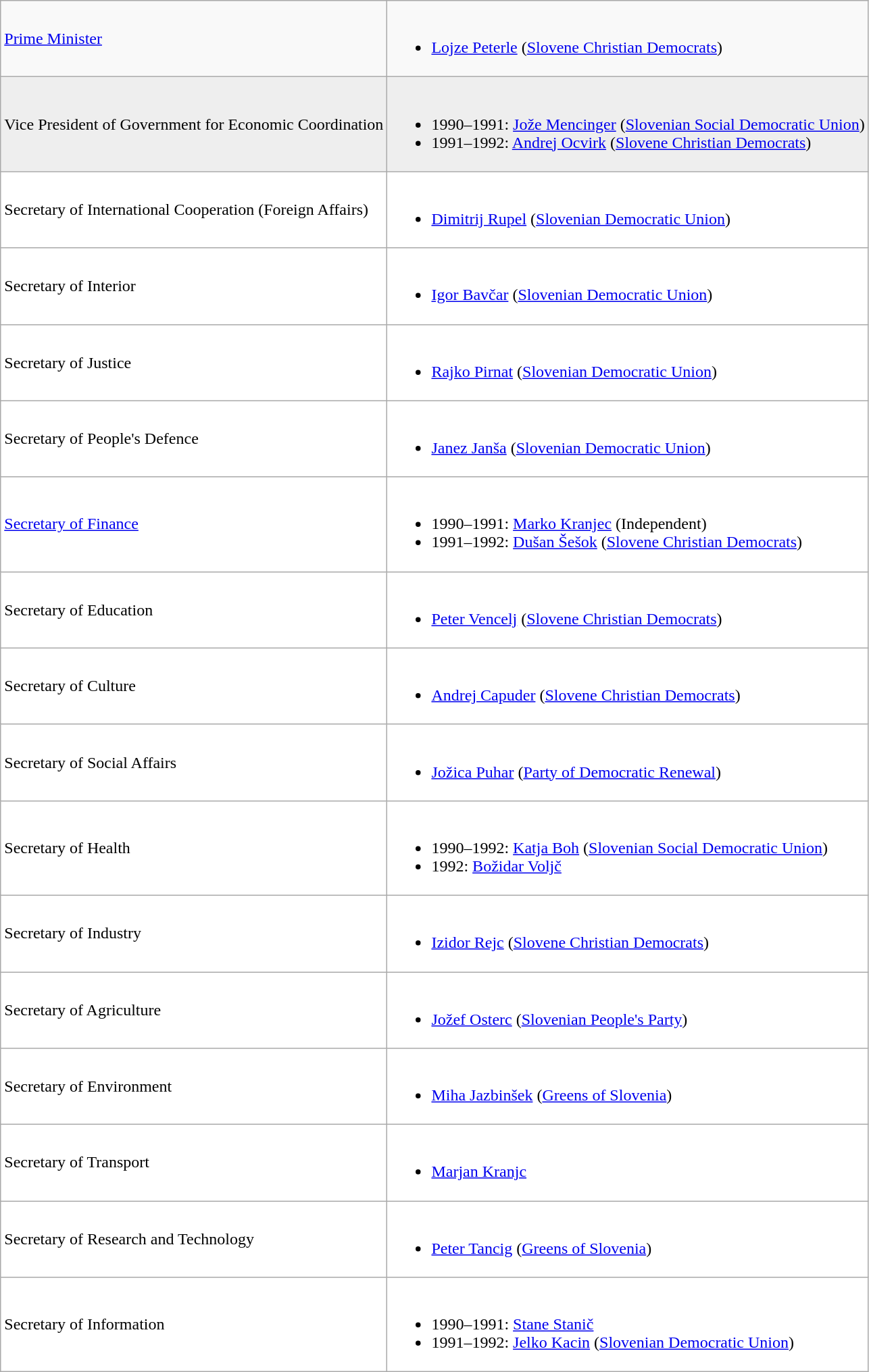<table class="wikitable">
<tr>
<td><a href='#'>Prime Minister</a></td>
<td><br><ul><li><a href='#'>Lojze Peterle</a> (<a href='#'>Slovene Christian Democrats</a>)</li></ul></td>
</tr>
<tr bgcolor="#EEEEEE">
<td>Vice President of Government for Economic Coordination</td>
<td><br><ul><li>1990–1991: <a href='#'>Jože Mencinger</a> (<a href='#'>Slovenian Social Democratic Union</a>)</li><li>1991–1992: <a href='#'>Andrej Ocvirk</a> (<a href='#'>Slovene Christian Democrats</a>)</li></ul></td>
</tr>
<tr bgcolor="#FFFFFF">
<td>Secretary of International Cooperation (Foreign Affairs)</td>
<td><br><ul><li><a href='#'>Dimitrij Rupel</a> (<a href='#'>Slovenian Democratic Union</a>)</li></ul></td>
</tr>
<tr bgcolor="#FFFFFF">
<td>Secretary of Interior</td>
<td><br><ul><li><a href='#'>Igor Bavčar</a> (<a href='#'>Slovenian Democratic Union</a>)</li></ul></td>
</tr>
<tr bgcolor="#FFFFFF">
<td>Secretary of Justice</td>
<td><br><ul><li><a href='#'>Rajko Pirnat</a> (<a href='#'>Slovenian Democratic Union</a>)</li></ul></td>
</tr>
<tr bgcolor="#FFFFFF">
<td>Secretary of People's Defence</td>
<td><br><ul><li><a href='#'>Janez Janša</a> (<a href='#'>Slovenian Democratic Union</a>)</li></ul></td>
</tr>
<tr bgcolor="#FFFFFF">
<td><a href='#'>Secretary of Finance</a></td>
<td><br><ul><li>1990–1991: <a href='#'>Marko Kranjec</a> (Independent)</li><li>1991–1992: <a href='#'>Dušan Šešok</a> (<a href='#'>Slovene Christian Democrats</a>)</li></ul></td>
</tr>
<tr bgcolor="#FFFFFF">
<td>Secretary of Education</td>
<td><br><ul><li><a href='#'>Peter Vencelj</a> (<a href='#'>Slovene Christian Democrats</a>)</li></ul></td>
</tr>
<tr bgcolor="#FFFFFF">
<td>Secretary of Culture</td>
<td><br><ul><li><a href='#'>Andrej Capuder</a> (<a href='#'>Slovene Christian Democrats</a>)</li></ul></td>
</tr>
<tr bgcolor="#FFFFFF">
<td>Secretary of Social Affairs</td>
<td><br><ul><li><a href='#'>Jožica Puhar</a> (<a href='#'>Party of Democratic Renewal</a>)</li></ul></td>
</tr>
<tr bgcolor="#FFFFFF">
<td>Secretary of Health</td>
<td><br><ul><li>1990–1992: <a href='#'>Katja Boh</a> (<a href='#'>Slovenian Social Democratic Union</a>)</li><li>1992: <a href='#'>Božidar Voljč</a></li></ul></td>
</tr>
<tr bgcolor="#FFFFFF">
<td>Secretary of Industry</td>
<td><br><ul><li><a href='#'>Izidor Rejc</a> (<a href='#'>Slovene Christian Democrats</a>)</li></ul></td>
</tr>
<tr bgcolor="#FFFFFF">
<td>Secretary of Agriculture</td>
<td><br><ul><li><a href='#'>Jožef Osterc</a> (<a href='#'>Slovenian People's Party</a>)</li></ul></td>
</tr>
<tr bgcolor="#FFFFFF">
<td>Secretary of Environment</td>
<td><br><ul><li><a href='#'>Miha Jazbinšek</a> (<a href='#'>Greens of Slovenia</a>)</li></ul></td>
</tr>
<tr bgcolor="#FFFFFF">
<td>Secretary of Transport</td>
<td><br><ul><li><a href='#'>Marjan Kranjc</a></li></ul></td>
</tr>
<tr bgcolor="#FFFFFF">
<td>Secretary of Research and Technology</td>
<td><br><ul><li><a href='#'>Peter Tancig</a> (<a href='#'>Greens of Slovenia</a>)</li></ul></td>
</tr>
<tr bgcolor="#FFFFFF">
<td>Secretary of Information</td>
<td><br><ul><li>1990–1991: <a href='#'>Stane Stanič</a></li><li>1991–1992: <a href='#'>Jelko Kacin</a> (<a href='#'>Slovenian Democratic Union</a>)</li></ul></td>
</tr>
</table>
